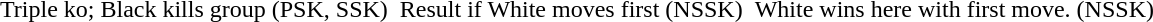<table border="0" cellspacing="0" cellpadding="0">
<tr valign="top">
<td><br></td>
<td>  </td>
<td><br></td>
<td>  </td>
<td><br></td>
</tr>
<tr valign="top">
<td>Triple ko; Black kills group (PSK, SSK)</td>
<td>  </td>
<td>Result if White moves first (NSSK)</td>
<td>  </td>
<td>White wins here with first move. (NSSK)</td>
</tr>
</table>
